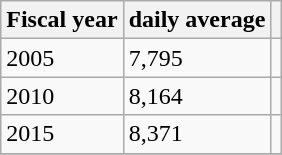<table class="wikitable">
<tr>
<th>Fiscal year</th>
<th>daily average</th>
<th></th>
</tr>
<tr>
<td>2005</td>
<td>7,795</td>
<td></td>
</tr>
<tr>
<td>2010</td>
<td>8,164</td>
<td></td>
</tr>
<tr>
<td>2015</td>
<td>8,371</td>
<td></td>
</tr>
<tr>
</tr>
</table>
